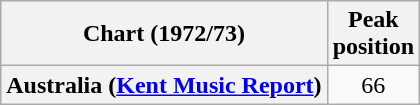<table class="wikitable sortable plainrowheaders">
<tr>
<th scope="col">Chart (1972/73)</th>
<th scope="col">Peak<br>position</th>
</tr>
<tr>
<th scope="row">Australia (<a href='#'>Kent Music Report</a>)</th>
<td style="text-align:center;">66</td>
</tr>
</table>
